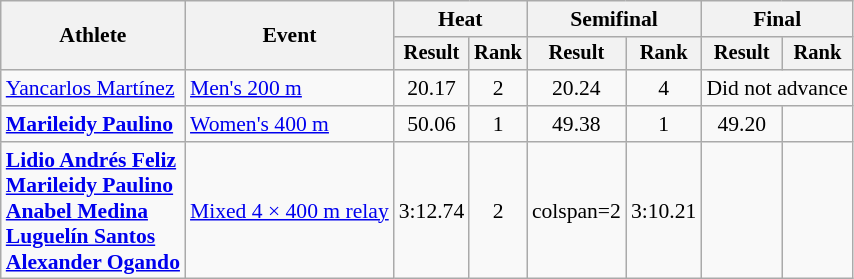<table class="wikitable" style="font-size:90%">
<tr>
<th rowspan="2">Athlete</th>
<th rowspan="2">Event</th>
<th colspan="2">Heat</th>
<th colspan="2">Semifinal</th>
<th colspan="2">Final</th>
</tr>
<tr style="font-size:95%">
<th>Result</th>
<th>Rank</th>
<th>Result</th>
<th>Rank</th>
<th>Result</th>
<th>Rank</th>
</tr>
<tr align=center>
<td align=left><a href='#'>Yancarlos Martínez</a></td>
<td align=left><a href='#'>Men's 200 m</a></td>
<td>20.17 <strong></strong></td>
<td>2 <strong></strong></td>
<td>20.24</td>
<td>4</td>
<td colspan=2>Did not advance</td>
</tr>
<tr align=center>
<td align=left><strong><a href='#'>Marileidy Paulino</a></strong></td>
<td align=left><a href='#'>Women's 400 m</a></td>
<td>50.06</td>
<td>1 <strong></strong></td>
<td>49.38 <strong></strong></td>
<td>1 <strong></strong></td>
<td>49.20 <strong></strong></td>
<td></td>
</tr>
<tr align=center>
<td align=left><strong><a href='#'>Lidio Andrés Feliz</a> <br><a href='#'>Marileidy Paulino</a><br><a href='#'>Anabel Medina</a><br><a href='#'>Luguelín Santos</a><br><a href='#'>Alexander Ogando</a></strong></td>
<td align=left><a href='#'>Mixed 4 × 400 m relay</a></td>
<td>3:12.74 <strong></strong></td>
<td>2 <strong></strong></td>
<td>colspan=2 </td>
<td>3:10.21 <strong></strong></td>
<td></td>
</tr>
</table>
